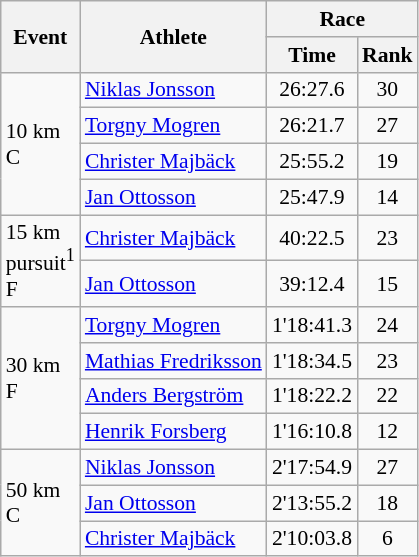<table class="wikitable" border="1" style="font-size:90%">
<tr>
<th rowspan=2>Event</th>
<th rowspan=2>Athlete</th>
<th colspan=2>Race</th>
</tr>
<tr>
<th>Time</th>
<th>Rank</th>
</tr>
<tr>
<td rowspan=4>10 km <br> C</td>
<td><a href='#'>Niklas Jonsson</a></td>
<td align=center>26:27.6</td>
<td align=center>30</td>
</tr>
<tr>
<td><a href='#'>Torgny Mogren</a></td>
<td align=center>26:21.7</td>
<td align=center>27</td>
</tr>
<tr>
<td><a href='#'>Christer Majbäck</a></td>
<td align=center>25:55.2</td>
<td align=center>19</td>
</tr>
<tr>
<td><a href='#'>Jan Ottosson</a></td>
<td align=center>25:47.9</td>
<td align=center>14</td>
</tr>
<tr>
<td rowspan=2>15 km <br> pursuit<sup>1</sup> <br> F</td>
<td><a href='#'>Christer Majbäck</a></td>
<td align=center>40:22.5</td>
<td align=center>23</td>
</tr>
<tr>
<td><a href='#'>Jan Ottosson</a></td>
<td align=center>39:12.4</td>
<td align=center>15</td>
</tr>
<tr>
<td rowspan=4>30 km <br> F</td>
<td><a href='#'>Torgny Mogren</a></td>
<td align=center>1'18:41.3</td>
<td align=center>24</td>
</tr>
<tr>
<td><a href='#'>Mathias Fredriksson</a></td>
<td align=center>1'18:34.5</td>
<td align=center>23</td>
</tr>
<tr>
<td><a href='#'>Anders Bergström</a></td>
<td align=center>1'18:22.2</td>
<td align=center>22</td>
</tr>
<tr>
<td><a href='#'>Henrik Forsberg</a></td>
<td align=center>1'16:10.8</td>
<td align=center>12</td>
</tr>
<tr>
<td rowspan=3>50 km <br> C</td>
<td><a href='#'>Niklas Jonsson</a></td>
<td align=center>2'17:54.9</td>
<td align=center>27</td>
</tr>
<tr>
<td><a href='#'>Jan Ottosson</a></td>
<td align=center>2'13:55.2</td>
<td align=center>18</td>
</tr>
<tr>
<td><a href='#'>Christer Majbäck</a></td>
<td align=center>2'10:03.8</td>
<td align=center>6</td>
</tr>
</table>
